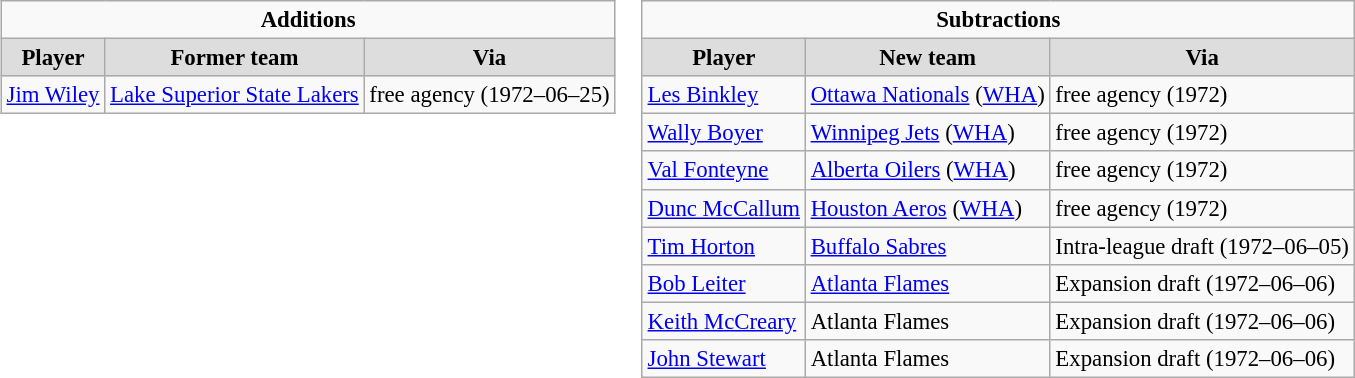<table cellspacing="0">
<tr>
<td valign="top"><br><table class="wikitable" style="font-size: 95%">
<tr>
<td colspan="10" align="center"><strong>Additions</strong></td>
</tr>
<tr align="center"  bgcolor="#dddddd">
<td><strong>Player</strong></td>
<td><strong>Former team</strong></td>
<td><strong>Via</strong></td>
</tr>
<tr>
<td><a href='#'>Jim Wiley</a></td>
<td><a href='#'>Lake Superior State Lakers</a></td>
<td>free agency (1972–06–25)</td>
</tr>
</table>
</td>
<td valign="top"><br><table class="wikitable" style="font-size: 95%">
<tr>
<td colspan="10" align="center"><strong>Subtractions</strong></td>
</tr>
<tr align="center"  bgcolor="#dddddd">
<td><strong>Player</strong></td>
<td><strong>New team</strong></td>
<td><strong>Via</strong></td>
</tr>
<tr>
<td><a href='#'>Les Binkley</a></td>
<td><a href='#'>Ottawa Nationals</a> (<a href='#'>WHA</a>)</td>
<td>free agency (1972)</td>
</tr>
<tr>
<td><a href='#'>Wally Boyer</a></td>
<td><a href='#'>Winnipeg Jets</a> (<a href='#'>WHA</a>)</td>
<td>free agency (1972)</td>
</tr>
<tr>
<td><a href='#'>Val Fonteyne</a></td>
<td><a href='#'>Alberta Oilers</a> (<a href='#'>WHA</a>)</td>
<td>free agency (1972)</td>
</tr>
<tr>
<td><a href='#'>Dunc McCallum</a></td>
<td><a href='#'>Houston Aeros</a> (<a href='#'>WHA</a>)</td>
<td>free agency (1972)</td>
</tr>
<tr>
<td><a href='#'>Tim Horton</a></td>
<td><a href='#'>Buffalo Sabres</a></td>
<td>Intra-league draft (1972–06–05)</td>
</tr>
<tr>
<td><a href='#'>Bob Leiter</a></td>
<td><a href='#'>Atlanta Flames</a></td>
<td>Expansion draft (1972–06–06)</td>
</tr>
<tr>
<td><a href='#'>Keith McCreary</a></td>
<td>Atlanta Flames</td>
<td>Expansion draft (1972–06–06)</td>
</tr>
<tr>
<td><a href='#'>John Stewart</a></td>
<td>Atlanta Flames</td>
<td>Expansion draft (1972–06–06)</td>
</tr>
</table>
</td>
</tr>
</table>
